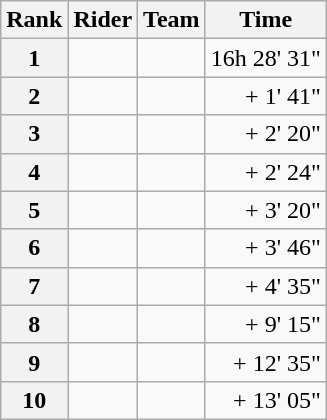<table class="wikitable" margin-bottom:0;">
<tr>
<th scope="col">Rank</th>
<th scope="col">Rider</th>
<th scope="col">Team</th>
<th scope="col">Time</th>
</tr>
<tr>
<th scope="row">1</th>
<td> </td>
<td></td>
<td align="right">16h 28' 31"</td>
</tr>
<tr>
<th scope="row">2</th>
<td></td>
<td></td>
<td align="right">+ 1' 41"</td>
</tr>
<tr>
<th scope="row">3</th>
<td></td>
<td></td>
<td align="right">+ 2' 20"</td>
</tr>
<tr>
<th scope="row">4</th>
<td></td>
<td></td>
<td align="right">+ 2' 24"</td>
</tr>
<tr>
<th scope="row">5</th>
<td></td>
<td></td>
<td align="right">+ 3' 20"</td>
</tr>
<tr>
<th scope="row">6</th>
<td></td>
<td></td>
<td align="right">+ 3' 46"</td>
</tr>
<tr>
<th scope="row">7</th>
<td></td>
<td></td>
<td align="right">+ 4' 35"</td>
</tr>
<tr>
<th scope="row">8</th>
<td></td>
<td></td>
<td align="right">+ 9' 15"</td>
</tr>
<tr>
<th scope="row">9</th>
<td></td>
<td></td>
<td align="right">+ 12' 35"</td>
</tr>
<tr>
<th scope="row">10</th>
<td></td>
<td></td>
<td align="right">+ 13' 05"</td>
</tr>
</table>
